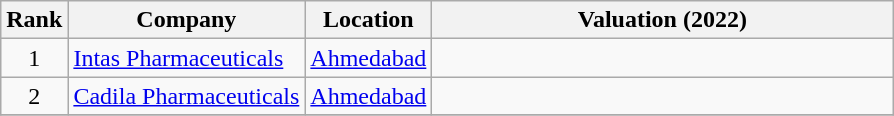<table class="wikitable sortable plainrowheaders">
<tr>
<th>Rank</th>
<th>Company</th>
<th>Location</th>
<th width="300">Valuation (2022)</th>
</tr>
<tr>
<td align="center">1</td>
<td><a href='#'>Intas Pharmaceuticals</a></td>
<td><a href='#'>Ahmedabad</a></td>
<td align="right"></td>
</tr>
<tr>
<td align="center">2</td>
<td><a href='#'>Cadila Pharmaceuticals</a></td>
<td><a href='#'>Ahmedabad</a></td>
<td align="right"></td>
</tr>
<tr>
</tr>
</table>
